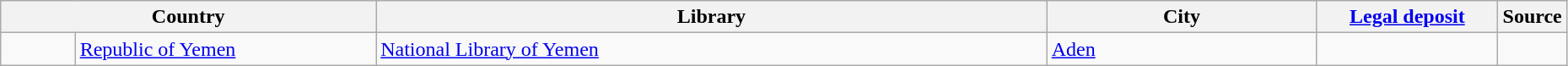<table class="wikitable" style="width:98%">
<tr>
<th colspan=2 style="width:25%">Country</th>
<th style="width:45%">Library</th>
<th style="width:18%">City</th>
<th style="width:12%"><a href='#'>Legal deposit</a></th>
<th style="width:12%">Source</th>
</tr>
<tr>
<td style="width:5%"></td>
<td><a href='#'>Republic of Yemen</a></td>
<td><a href='#'>National Library of Yemen</a></td>
<td><a href='#'>Aden</a></td>
<td></td>
<td></td>
</tr>
</table>
